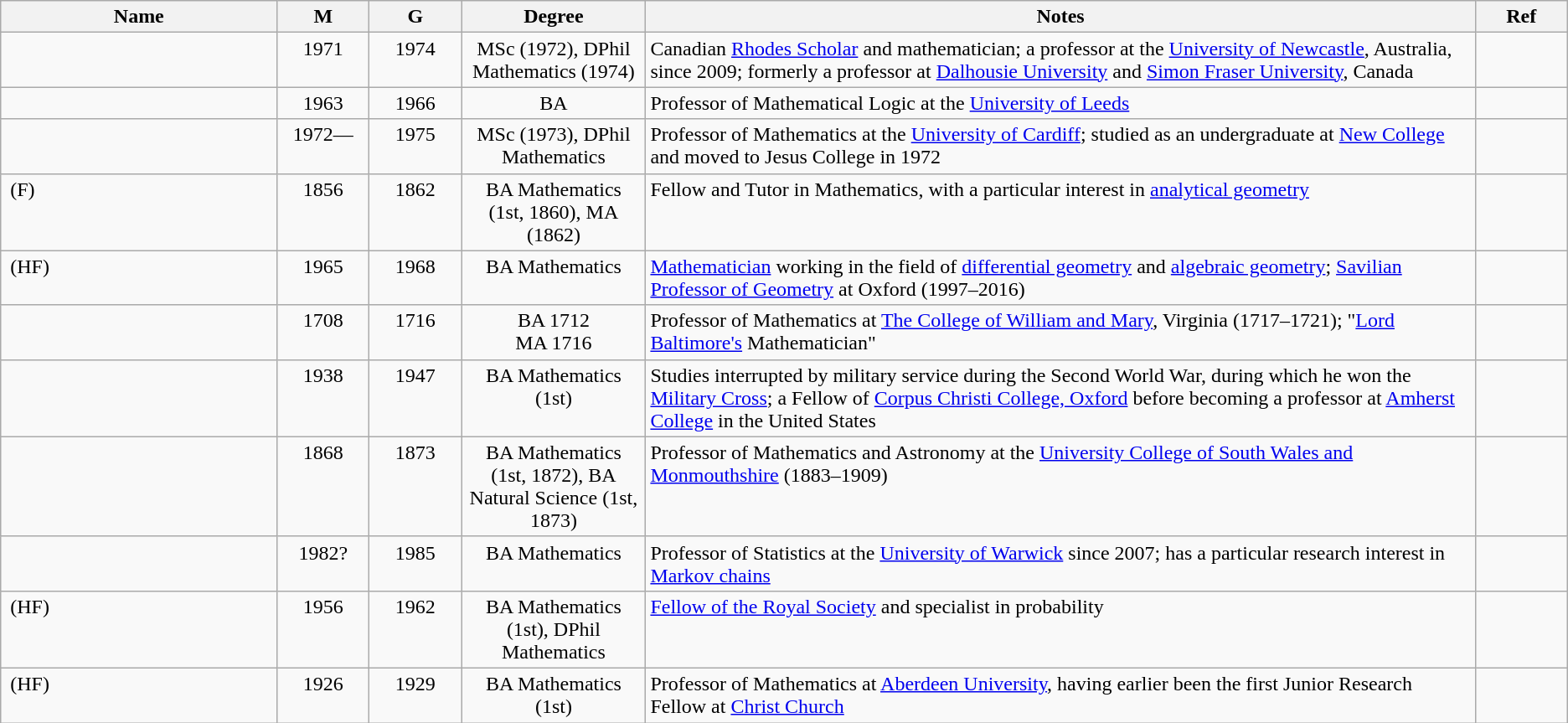<table class="wikitable sortable">
<tr>
<th width="15%">Name</th>
<th width="5%">M</th>
<th width="5%">G</th>
<th width="10%" class="unsortable">Degree</th>
<th width="45%" class="unsortable">Notes</th>
<th width="5%" class="unsortable">Ref</th>
</tr>
<tr valign="top">
<td></td>
<td align="center">1971</td>
<td align="center">1974</td>
<td align="center">MSc (1972), DPhil Mathematics (1974)</td>
<td>Canadian <a href='#'>Rhodes Scholar</a> and mathematician; a professor at the <a href='#'>University of Newcastle</a>, Australia, since 2009; formerly a professor at <a href='#'>Dalhousie University</a> and <a href='#'>Simon Fraser University</a>, Canada</td>
<td align="center"></td>
</tr>
<tr valign="top">
<td></td>
<td align="center">1963</td>
<td align="center">1966</td>
<td align="center">BA</td>
<td>Professor of Mathematical Logic at the <a href='#'>University of Leeds</a></td>
<td align="center"></td>
</tr>
<tr valign="top">
<td></td>
<td align="center"><span>1972</span>—</td>
<td align="center">1975</td>
<td align="center">MSc (1973), DPhil Mathematics</td>
<td>Professor of Mathematics at the <a href='#'>University of Cardiff</a>; studied as an undergraduate at <a href='#'>New College</a> and moved to Jesus College in 1972</td>
<td align="center"></td>
</tr>
<tr valign="top">
<td> (F)</td>
<td align="center">1856</td>
<td align="center">1862</td>
<td align="center">BA Mathematics (1st, 1860), MA (1862)</td>
<td>Fellow and Tutor in Mathematics, with a particular interest in <a href='#'>analytical geometry</a></td>
<td align="center"></td>
</tr>
<tr valign="top">
<td> (HF)</td>
<td align="center">1965</td>
<td align="center">1968</td>
<td align="center">BA Mathematics</td>
<td><a href='#'>Mathematician</a> working in the field of <a href='#'>differential geometry</a> and <a href='#'>algebraic geometry</a>; <a href='#'>Savilian Professor of Geometry</a> at Oxford (1997–2016)</td>
<td align="center"></td>
</tr>
<tr valign="top">
<td></td>
<td align="center">1708</td>
<td align="center">1716</td>
<td align="center">BA 1712<br>MA 1716</td>
<td>Professor of Mathematics at <a href='#'>The College of William and Mary</a>, Virginia (1717–1721); "<a href='#'>Lord Baltimore's</a> Mathematician"</td>
<td align="center"></td>
</tr>
<tr valign="top">
<td></td>
<td align="center">1938</td>
<td align="center">1947</td>
<td align="center">BA Mathematics (1st)</td>
<td>Studies interrupted by military service during the Second World War, during which he won the <a href='#'>Military Cross</a>; a Fellow of <a href='#'>Corpus Christi College, Oxford</a> before becoming a professor at <a href='#'>Amherst College</a> in the United States</td>
<td align="center"></td>
</tr>
<tr valign="top">
<td></td>
<td align="center">1868</td>
<td align="center">1873</td>
<td align="center">BA Mathematics (1st, 1872), BA Natural Science (1st, 1873)</td>
<td>Professor of Mathematics and Astronomy at the <a href='#'>University College of South Wales and Monmouthshire</a> (1883–1909)</td>
<td align="center"></td>
</tr>
<tr valign="top">
<td></td>
<td align="center"><span>1982</span>?</td>
<td align="center">1985</td>
<td align="center">BA Mathematics</td>
<td>Professor of Statistics at the <a href='#'>University of Warwick</a> since 2007; has a particular research interest in <a href='#'>Markov chains</a></td>
<td align="center"></td>
</tr>
<tr valign="top">
<td> (HF)</td>
<td align="center">1956</td>
<td align="center">1962</td>
<td align="center">BA Mathematics (1st), DPhil Mathematics</td>
<td><a href='#'>Fellow of the Royal Society</a> and specialist in probability</td>
<td align="center"></td>
</tr>
<tr valign="top">
<td> (HF)</td>
<td align="center">1926</td>
<td align="center">1929</td>
<td align="center">BA Mathematics (1st)</td>
<td>Professor of Mathematics at <a href='#'>Aberdeen University</a>, having earlier been the first Junior Research Fellow at <a href='#'>Christ Church</a></td>
<td align="center"></td>
</tr>
</table>
